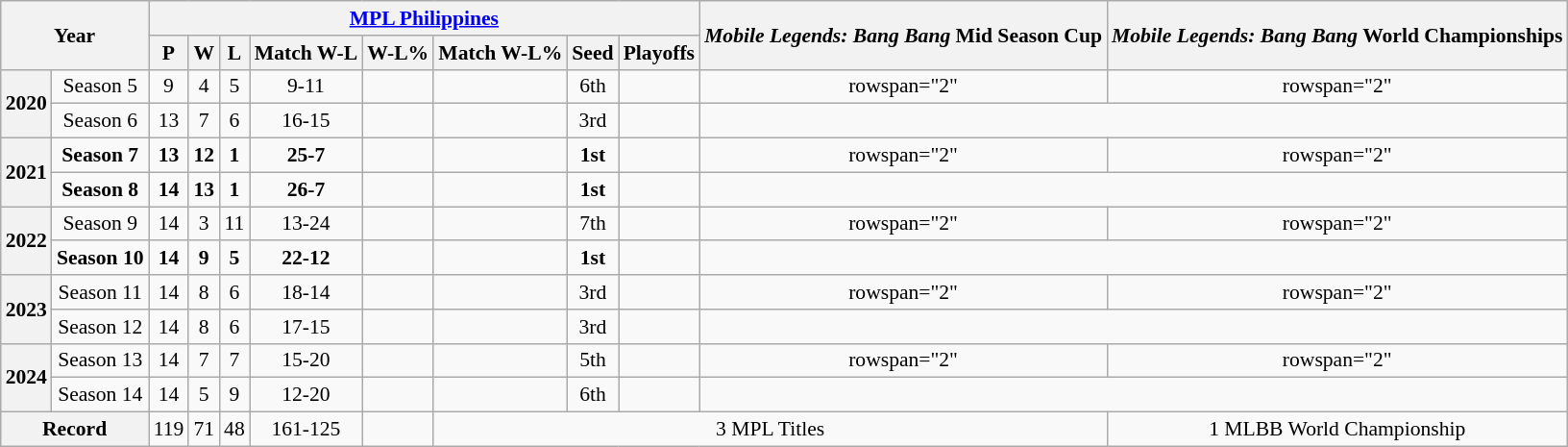<table class="wikitable" style="text-align: center; margin-left: auto; margin-right: auto; font-size: 90%;">
<tr>
<th colspan="2" rowspan="2">Year</th>
<th colspan="8"><a href='#'>MPL Philippines</a></th>
<th rowspan="2"><em>Mobile Legends: Bang Bang</em> Mid Season Cup</th>
<th rowspan="2"><em>Mobile Legends: Bang Bang</em> World Championships</th>
</tr>
<tr>
<th>P</th>
<th>W</th>
<th>L</th>
<th>Match W-L</th>
<th>W-L%</th>
<th>Match W-L%</th>
<th>Seed</th>
<th>Playoffs</th>
</tr>
<tr>
<th rowspan="2">2020</th>
<td>Season 5</td>
<td>9</td>
<td>4</td>
<td>5</td>
<td>9-11</td>
<td></td>
<td></td>
<td>6th</td>
<td></td>
<td>rowspan="2" </td>
<td>rowspan="2" </td>
</tr>
<tr>
<td>Season 6</td>
<td>13</td>
<td>7</td>
<td>6</td>
<td>16-15</td>
<td></td>
<td></td>
<td>3rd</td>
<td></td>
</tr>
<tr>
<th rowspan="2">2021</th>
<td><strong>Season 7</strong></td>
<td><strong>13</strong></td>
<td><strong>12</strong></td>
<td><strong>1</strong></td>
<td><strong>25-7</strong></td>
<td><strong></strong></td>
<td><strong></strong></td>
<td><strong>1st</strong></td>
<td></td>
<td>rowspan="2" </td>
<td>rowspan="2" </td>
</tr>
<tr>
<td><strong>Season 8</strong></td>
<td><strong>14</strong></td>
<td><strong>13</strong></td>
<td><strong>1</strong></td>
<td><strong>26-7</strong></td>
<td><strong></strong></td>
<td><strong></strong></td>
<td><strong>1st</strong></td>
<td></td>
</tr>
<tr>
<th rowspan="2">2022</th>
<td>Season 9</td>
<td>14</td>
<td>3</td>
<td>11</td>
<td>13-24</td>
<td></td>
<td></td>
<td>7th</td>
<td></td>
<td>rowspan="2" </td>
<td>rowspan="2" </td>
</tr>
<tr>
<td><strong>Season 10</strong></td>
<td><strong>14</strong></td>
<td><strong>9</strong></td>
<td><strong>5</strong></td>
<td><strong>22-12</strong></td>
<td><strong></strong></td>
<td><strong></strong></td>
<td><strong>1st</strong></td>
<td></td>
</tr>
<tr>
<th rowspan="2">2023</th>
<td>Season 11</td>
<td>14</td>
<td>8</td>
<td>6</td>
<td>18-14</td>
<td></td>
<td></td>
<td>3rd</td>
<td></td>
<td>rowspan="2" </td>
<td>rowspan="2" </td>
</tr>
<tr>
<td>Season 12</td>
<td>14</td>
<td>8</td>
<td>6</td>
<td>17-15</td>
<td></td>
<td></td>
<td>3rd</td>
<td></td>
</tr>
<tr>
<th rowspan="2">2024</th>
<td>Season 13</td>
<td>14</td>
<td>7</td>
<td>7</td>
<td>15-20</td>
<td></td>
<td></td>
<td>5th</td>
<td></td>
<td>rowspan="2" </td>
<td>rowspan="2" </td>
</tr>
<tr>
<td>Season 14</td>
<td>14</td>
<td>5</td>
<td>9</td>
<td>12-20</td>
<td></td>
<td></td>
<td>6th</td>
<td></td>
</tr>
<tr>
<th colspan="2">Record</th>
<td>119</td>
<td>71</td>
<td>48</td>
<td>161-125</td>
<td></td>
<td colspan="4">3 MPL Titles</td>
<td>1 MLBB World Championship</td>
</tr>
</table>
